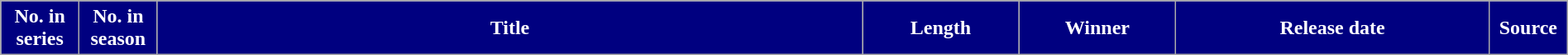<table class="wikitable plainrowheaders mw-collapsible mw-collapsed" style="width:100%; margin:auto; background:#fff;">
<tr>
<th style="background:#000080; color: #FFFFFF; width:5%;">No. in<br>series</th>
<th style="background:#000080; color: #FFFFFF; width:5%;">No. in<br>season</th>
<th style="background:#000080; color: #FFFFFF; width:45%;">Title</th>
<th style="background:#000080; color: #FFFFFF; width:10%;">Length</th>
<th style="background:#000080; color: #FFFFFF; width:10%;">Winner</th>
<th style="background:#000080; color: #FFFFFF; width:20%;">Release date</th>
<th style="background:#000080; color: #FFFFFF; width:5%;">Source<br></th>
</tr>
</table>
